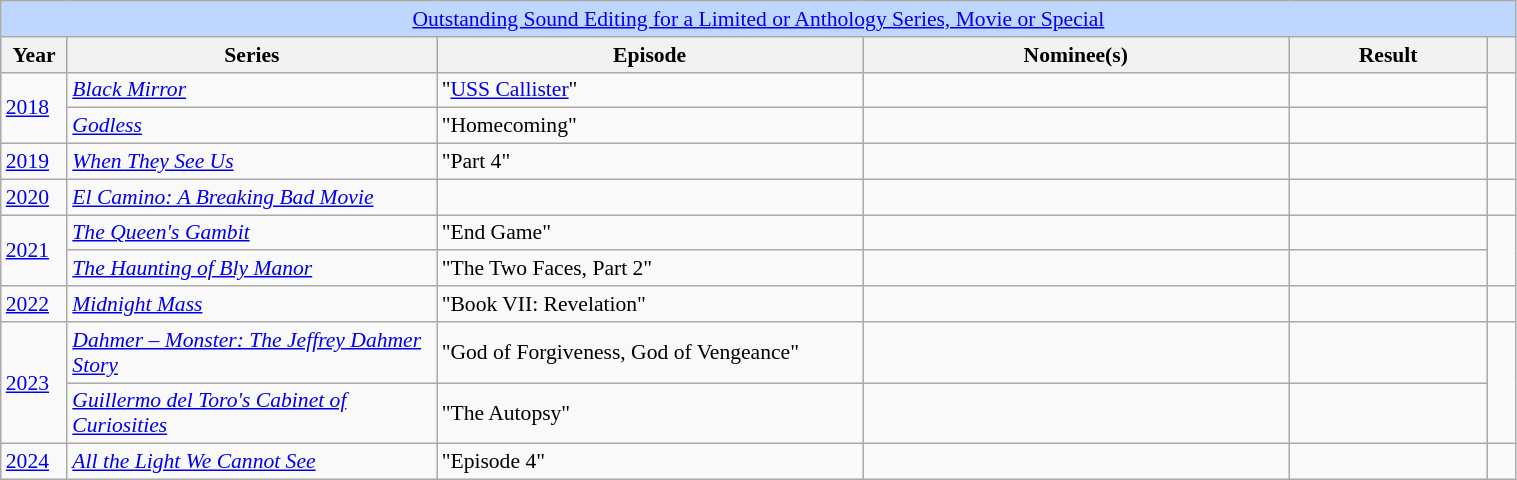<table class="wikitable plainrowheaders" style="font-size: 90%" width=80%>
<tr ---- bgcolor="#bfd7ff">
<td colspan=6 align=center><a href='#'>Outstanding Sound Editing for a Limited or Anthology Series, Movie or Special</a></td>
</tr>
<tr ---- bgcolor="#bfd7ff">
<th scope="col" style="width:1%;">Year</th>
<th scope="col" style="width:13%;">Series</th>
<th scope="col" style="width:15%;">Episode</th>
<th scope="col" style="width:15%;">Nominee(s)</th>
<th scope="col" style="width:7%;">Result</th>
<th scope="col" style="width:1%;"></th>
</tr>
<tr>
<td rowspan="2"><a href='#'>2018</a></td>
<td><em><a href='#'>Black Mirror</a></em></td>
<td>"<a href='#'>USS Callister</a>"</td>
<td></td>
<td></td>
<td rowspan="2"></td>
</tr>
<tr>
<td><em><a href='#'>Godless</a></em></td>
<td>"Homecoming"</td>
<td></td>
<td></td>
</tr>
<tr>
<td><a href='#'>2019</a></td>
<td><em><a href='#'>When They See Us</a></em></td>
<td>"Part 4"</td>
<td></td>
<td></td>
<td></td>
</tr>
<tr>
<td><a href='#'>2020</a></td>
<td><em><a href='#'>El Camino: A Breaking Bad Movie</a></em></td>
<td></td>
<td></td>
<td></td>
<td></td>
</tr>
<tr>
<td rowspan="2"><a href='#'>2021</a></td>
<td><em><a href='#'>The Queen's Gambit</a></em></td>
<td>"End Game"</td>
<td></td>
<td></td>
<td rowspan="2"></td>
</tr>
<tr>
<td><em><a href='#'>The Haunting of Bly Manor</a></em></td>
<td>"The Two Faces, Part 2"</td>
<td></td>
<td></td>
</tr>
<tr>
<td><a href='#'>2022</a></td>
<td><em><a href='#'>Midnight Mass</a></em></td>
<td>"Book VII: Revelation"</td>
<td></td>
<td></td>
<td></td>
</tr>
<tr>
<td rowspan="2"><a href='#'>2023</a></td>
<td><em><a href='#'>Dahmer – Monster: The Jeffrey Dahmer Story</a></em></td>
<td>"God of Forgiveness, God of Vengeance"</td>
<td></td>
<td></td>
<td rowspan="2"></td>
</tr>
<tr>
<td><em><a href='#'>Guillermo del Toro's Cabinet of Curiosities</a></em></td>
<td>"The Autopsy"</td>
<td></td>
<td></td>
</tr>
<tr>
<td><a href='#'>2024</a></td>
<td><em><a href='#'>All the Light We Cannot See</a></em></td>
<td>"Episode 4"</td>
<td></td>
<td></td>
<td rowspan="2"></td>
</tr>
</table>
